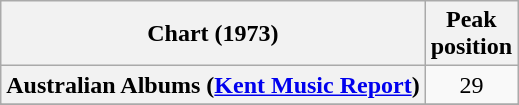<table class="wikitable sortable plainrowheaders">
<tr>
<th>Chart (1973)</th>
<th>Peak<br>position</th>
</tr>
<tr>
<th scope="row">Australian Albums (<a href='#'>Kent Music Report</a>)</th>
<td style="text-align:center;">29</td>
</tr>
<tr>
</tr>
<tr>
</tr>
<tr>
</tr>
</table>
